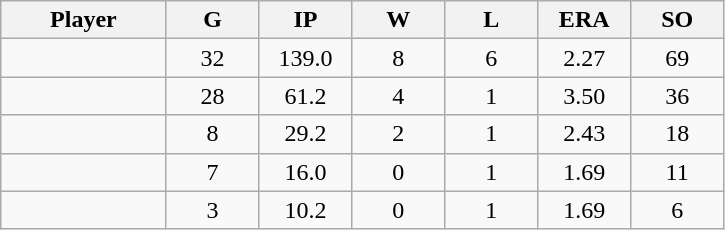<table class="wikitable sortable">
<tr>
<th bgcolor="#DDDDFF" width="16%">Player</th>
<th bgcolor="#DDDDFF" width="9%">G</th>
<th bgcolor="#DDDDFF" width="9%">IP</th>
<th bgcolor="#DDDDFF" width="9%">W</th>
<th bgcolor="#DDDDFF" width="9%">L</th>
<th bgcolor="#DDDDFF" width="9%">ERA</th>
<th bgcolor="#DDDDFF" width="9%">SO</th>
</tr>
<tr align="center">
<td></td>
<td>32</td>
<td>139.0</td>
<td>8</td>
<td>6</td>
<td>2.27</td>
<td>69</td>
</tr>
<tr align="center">
<td></td>
<td>28</td>
<td>61.2</td>
<td>4</td>
<td>1</td>
<td>3.50</td>
<td>36</td>
</tr>
<tr align="center">
<td></td>
<td>8</td>
<td>29.2</td>
<td>2</td>
<td>1</td>
<td>2.43</td>
<td>18</td>
</tr>
<tr align="center">
<td></td>
<td>7</td>
<td>16.0</td>
<td>0</td>
<td>1</td>
<td>1.69</td>
<td>11</td>
</tr>
<tr align="center">
<td></td>
<td>3</td>
<td>10.2</td>
<td>0</td>
<td>1</td>
<td>1.69</td>
<td>6</td>
</tr>
</table>
